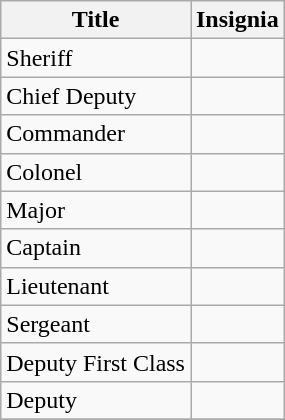<table class="wikitable">
<tr>
<th>Title</th>
<th>Insignia</th>
</tr>
<tr>
<td>Sheriff</td>
<td></td>
</tr>
<tr>
<td>Chief Deputy</td>
<td></td>
</tr>
<tr>
<td>Commander</td>
<td></td>
</tr>
<tr>
<td>Colonel</td>
<td></td>
</tr>
<tr>
<td>Major</td>
<td></td>
</tr>
<tr>
<td>Captain</td>
<td></td>
</tr>
<tr>
<td>Lieutenant</td>
<td></td>
</tr>
<tr>
<td>Sergeant</td>
<td></td>
</tr>
<tr>
<td>Deputy First Class</td>
<td></td>
</tr>
<tr>
<td>Deputy</td>
<td></td>
</tr>
<tr>
</tr>
</table>
